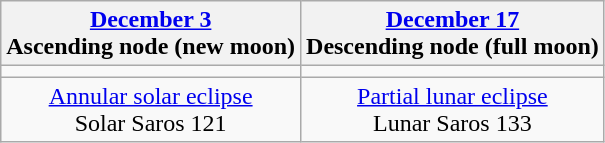<table class="wikitable">
<tr>
<th><a href='#'>December 3</a><br>Ascending node (new moon)<br></th>
<th><a href='#'>December 17</a><br>Descending node (full moon)<br></th>
</tr>
<tr>
<td></td>
<td></td>
</tr>
<tr align=center>
<td><a href='#'>Annular solar eclipse</a><br>Solar Saros 121</td>
<td><a href='#'>Partial lunar eclipse</a><br>Lunar Saros 133</td>
</tr>
</table>
